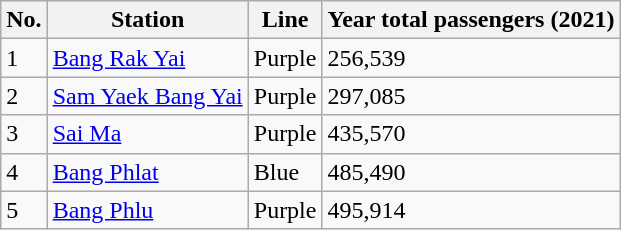<table class="wikitable">
<tr>
<th>No.</th>
<th>Station</th>
<th>Line</th>
<th>Year total passengers (2021)</th>
</tr>
<tr>
<td>1</td>
<td><a href='#'>Bang Rak Yai</a></td>
<td>Purple</td>
<td>256,539</td>
</tr>
<tr>
<td>2</td>
<td><a href='#'>Sam Yaek Bang Yai</a></td>
<td>Purple</td>
<td>297,085</td>
</tr>
<tr>
<td>3</td>
<td><a href='#'>Sai Ma</a></td>
<td>Purple</td>
<td>435,570</td>
</tr>
<tr>
<td>4</td>
<td><a href='#'>Bang Phlat</a></td>
<td>Blue</td>
<td>485,490</td>
</tr>
<tr>
<td>5</td>
<td><a href='#'>Bang Phlu</a></td>
<td>Purple</td>
<td>495,914</td>
</tr>
</table>
